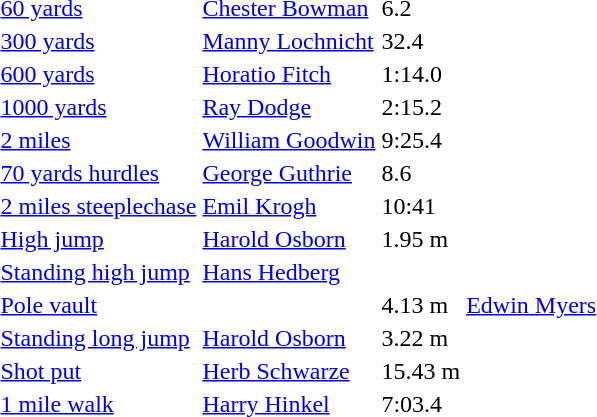<table>
<tr>
<td><a href='#'>60 yards</a></td>
<td><a href='#'>Chester Bowman</a></td>
<td>6.2</td>
<td></td>
<td></td>
<td></td>
<td></td>
</tr>
<tr>
<td><a href='#'>300 yards</a></td>
<td><a href='#'>Manny Lochnicht</a></td>
<td>32.4</td>
<td></td>
<td></td>
<td></td>
<td></td>
</tr>
<tr>
<td><a href='#'>600 yards</a></td>
<td><a href='#'>Horatio Fitch</a></td>
<td>1:14.0</td>
<td></td>
<td></td>
<td></td>
<td></td>
</tr>
<tr>
<td><a href='#'>1000 yards</a></td>
<td><a href='#'>Ray Dodge</a></td>
<td>2:15.2</td>
<td></td>
<td></td>
<td></td>
<td></td>
</tr>
<tr>
<td><a href='#'>2 miles</a></td>
<td><a href='#'>William Goodwin</a></td>
<td>9:25.4</td>
<td></td>
<td></td>
<td></td>
<td></td>
</tr>
<tr>
<td><a href='#'>70 yards hurdles</a></td>
<td><a href='#'>George Guthrie</a></td>
<td>8.6</td>
<td></td>
<td></td>
<td></td>
<td></td>
</tr>
<tr>
<td><a href='#'>2 miles steeplechase</a></td>
<td><a href='#'>Emil Krogh</a></td>
<td>10:41</td>
<td></td>
<td></td>
<td></td>
<td></td>
</tr>
<tr>
<td><a href='#'>High jump</a></td>
<td><a href='#'>Harold Osborn</a></td>
<td>1.95 m</td>
<td></td>
<td></td>
<td></td>
<td></td>
</tr>
<tr>
<td><a href='#'>Standing high jump</a></td>
<td><a href='#'>Hans Hedberg</a></td>
<td></td>
<td></td>
<td></td>
<td></td>
<td></td>
</tr>
<tr>
<td><a href='#'>Pole vault</a></td>
<td></td>
<td>4.13 m</td>
<td><a href='#'>Edwin Myers</a></td>
<td></td>
<td></td>
<td></td>
</tr>
<tr>
<td><a href='#'>Standing long jump</a></td>
<td><a href='#'>Harold Osborn</a></td>
<td>3.22 m</td>
<td></td>
<td></td>
<td></td>
<td></td>
</tr>
<tr>
<td><a href='#'>Shot put</a></td>
<td><a href='#'>Herb Schwarze</a></td>
<td>15.43 m</td>
<td></td>
<td></td>
<td></td>
<td></td>
</tr>
<tr>
<td><a href='#'>1 mile walk</a></td>
<td><a href='#'>Harry Hinkel</a></td>
<td>7:03.4</td>
<td></td>
<td></td>
<td></td>
<td></td>
</tr>
</table>
